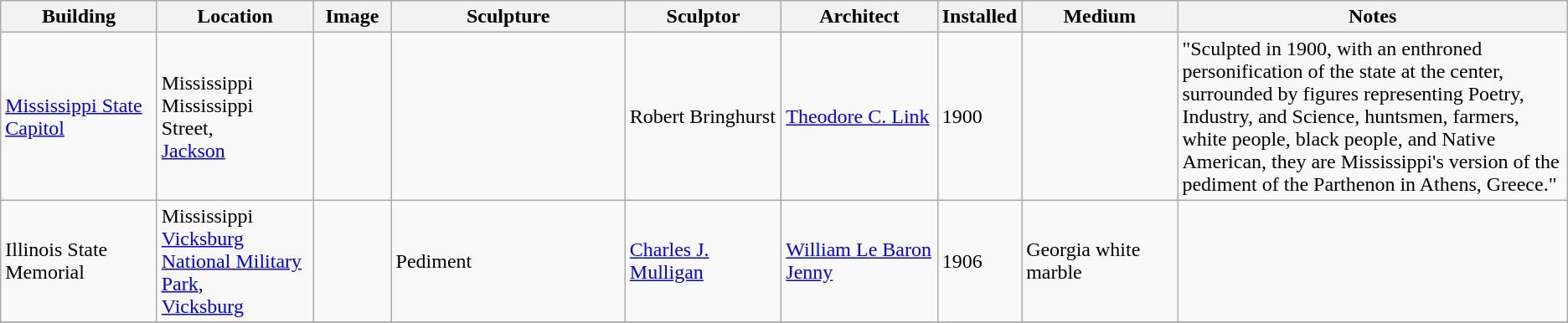<table class="wikitable sortable">
<tr>
<th width="10%">Building</th>
<th width="10%">Location</th>
<th width="5%">Image</th>
<th width="15%">Sculpture</th>
<th width="10%">Sculptor</th>
<th width="10%">Architect</th>
<th width="5%">Installed</th>
<th width="10%">Medium</th>
<th width="25%">Notes</th>
</tr>
<tr>
<td><a href='#'>Mississippi State Capitol</a></td>
<td>Mississippi<br>Mississippi Street,<br><a href='#'>Jackson</a><br></td>
<td></td>
<td></td>
<td>Robert Bringhurst</td>
<td><a href='#'>Theodore C. Link</a></td>
<td>1900</td>
<td></td>
<td>"Sculpted in 1900, with an enthroned personification of the state at the center, surrounded by figures representing Poetry, Industry, and Science, huntsmen, farmers, white people, black people, and Native American, they are Mississippi's version of the pediment of the Parthenon in Athens, Greece."</td>
</tr>
<tr>
<td>Illinois State Memorial</td>
<td>Mississippi<br><a href='#'>Vicksburg National Military Park</a>,<br><a href='#'>Vicksburg</a></td>
<td></td>
<td>Pediment</td>
<td><a href='#'>Charles J. Mulligan</a></td>
<td><a href='#'>William Le Baron Jenny</a></td>
<td>1906</td>
<td>Georgia white marble</td>
<td></td>
</tr>
<tr>
</tr>
</table>
